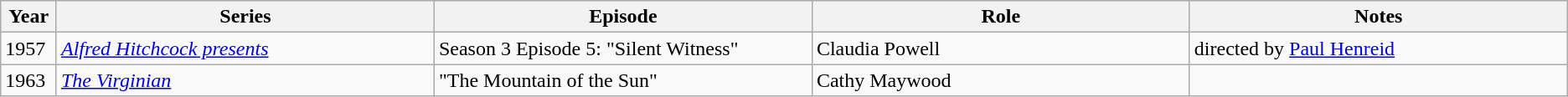<table class=wikitable>
<tr>
<th width=2%>Year</th>
<th width=20%>Series</th>
<th width=20%>Episode</th>
<th width=20%>Role</th>
<th width=20%>Notes</th>
</tr>
<tr>
<td>1957</td>
<td><em><a href='#'>Alfred Hitchcock presents</a></em></td>
<td>Season 3 Episode 5: "Silent Witness"</td>
<td>Claudia Powell</td>
<td>directed by <a href='#'>Paul Henreid</a></td>
</tr>
<tr>
<td>1963</td>
<td><em><a href='#'>The Virginian</a></em></td>
<td>"The Mountain of the Sun"</td>
<td>Cathy Maywood</td>
</tr>
</table>
